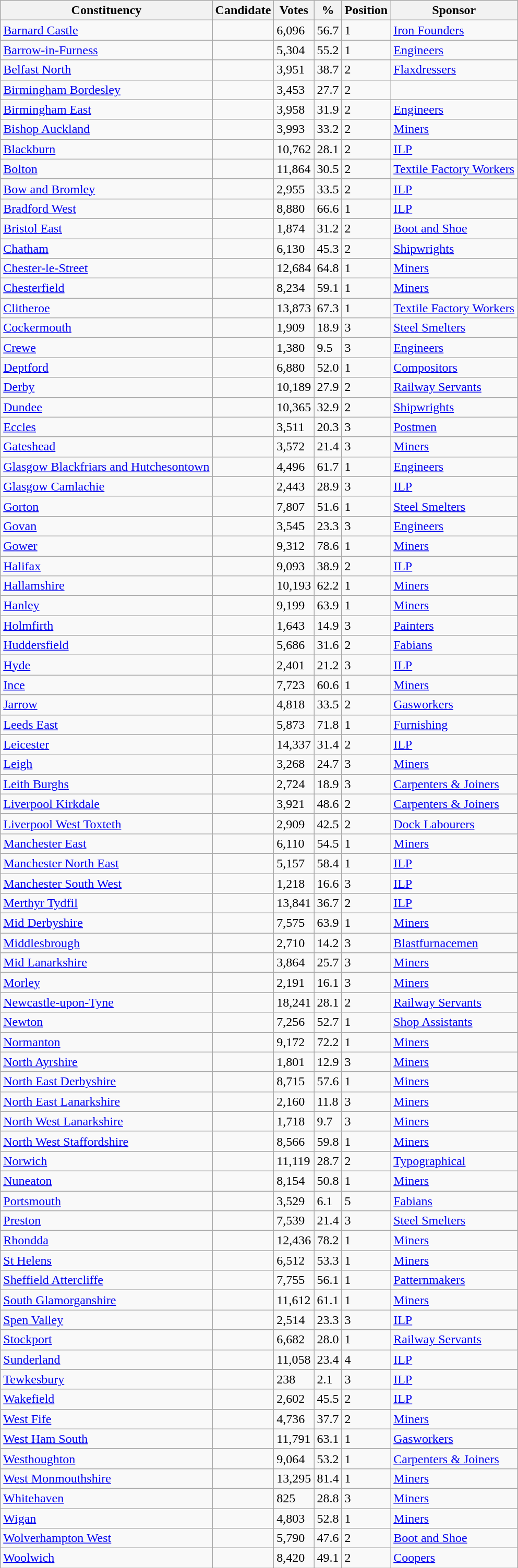<table class="wikitable sortable">
<tr>
<th>Constituency</th>
<th>Candidate</th>
<th>Votes</th>
<th>%</th>
<th>Position</th>
<th>Sponsor</th>
</tr>
<tr>
<td><a href='#'>Barnard Castle</a></td>
<td></td>
<td>6,096</td>
<td>56.7</td>
<td>1</td>
<td><a href='#'>Iron Founders</a></td>
</tr>
<tr>
<td><a href='#'>Barrow-in-Furness</a></td>
<td></td>
<td>5,304</td>
<td>55.2</td>
<td>1</td>
<td><a href='#'>Engineers</a></td>
</tr>
<tr>
<td><a href='#'>Belfast North</a></td>
<td></td>
<td>3,951</td>
<td>38.7</td>
<td>2</td>
<td><a href='#'>Flaxdressers</a></td>
</tr>
<tr>
<td><a href='#'>Birmingham Bordesley</a></td>
<td></td>
<td>3,453</td>
<td>27.7</td>
<td>2</td>
<td></td>
</tr>
<tr>
<td><a href='#'>Birmingham East</a></td>
<td></td>
<td>3,958</td>
<td>31.9</td>
<td>2</td>
<td><a href='#'>Engineers</a></td>
</tr>
<tr>
<td><a href='#'>Bishop Auckland</a></td>
<td></td>
<td>3,993</td>
<td>33.2</td>
<td>2</td>
<td><a href='#'>Miners</a></td>
</tr>
<tr>
<td><a href='#'>Blackburn</a></td>
<td></td>
<td>10,762</td>
<td>28.1</td>
<td>2</td>
<td><a href='#'>ILP</a></td>
</tr>
<tr>
<td><a href='#'>Bolton</a></td>
<td></td>
<td>11,864</td>
<td>30.5</td>
<td>2</td>
<td><a href='#'>Textile Factory Workers</a></td>
</tr>
<tr>
<td><a href='#'>Bow and Bromley</a></td>
<td></td>
<td>2,955</td>
<td>33.5</td>
<td>2</td>
<td><a href='#'>ILP</a></td>
</tr>
<tr>
<td><a href='#'>Bradford West</a></td>
<td></td>
<td>8,880</td>
<td>66.6</td>
<td>1</td>
<td><a href='#'>ILP</a></td>
</tr>
<tr>
<td><a href='#'>Bristol East</a></td>
<td></td>
<td>1,874</td>
<td>31.2</td>
<td>2</td>
<td><a href='#'>Boot and Shoe</a></td>
</tr>
<tr>
<td><a href='#'>Chatham</a></td>
<td></td>
<td>6,130</td>
<td>45.3</td>
<td>2</td>
<td><a href='#'>Shipwrights</a></td>
</tr>
<tr>
<td><a href='#'>Chester-le-Street</a></td>
<td></td>
<td>12,684</td>
<td>64.8</td>
<td>1</td>
<td><a href='#'>Miners</a></td>
</tr>
<tr>
<td><a href='#'>Chesterfield</a></td>
<td></td>
<td>8,234</td>
<td>59.1</td>
<td>1</td>
<td><a href='#'>Miners</a></td>
</tr>
<tr>
<td><a href='#'>Clitheroe</a></td>
<td></td>
<td>13,873</td>
<td>67.3</td>
<td>1</td>
<td><a href='#'>Textile Factory Workers</a></td>
</tr>
<tr>
<td><a href='#'>Cockermouth</a></td>
<td></td>
<td>1,909</td>
<td>18.9</td>
<td>3</td>
<td><a href='#'>Steel Smelters</a></td>
</tr>
<tr>
<td><a href='#'>Crewe</a></td>
<td></td>
<td>1,380</td>
<td>9.5</td>
<td>3</td>
<td><a href='#'>Engineers</a></td>
</tr>
<tr>
<td><a href='#'>Deptford</a></td>
<td></td>
<td>6,880</td>
<td>52.0</td>
<td>1</td>
<td><a href='#'>Compositors</a></td>
</tr>
<tr>
<td><a href='#'>Derby</a></td>
<td></td>
<td>10,189</td>
<td>27.9</td>
<td>2</td>
<td><a href='#'>Railway Servants</a></td>
</tr>
<tr>
<td><a href='#'>Dundee</a></td>
<td></td>
<td>10,365</td>
<td>32.9</td>
<td>2</td>
<td><a href='#'>Shipwrights</a></td>
</tr>
<tr>
<td><a href='#'>Eccles</a></td>
<td></td>
<td>3,511</td>
<td>20.3</td>
<td>3</td>
<td><a href='#'>Postmen</a></td>
</tr>
<tr>
<td><a href='#'>Gateshead</a></td>
<td></td>
<td>3,572</td>
<td>21.4</td>
<td>3</td>
<td><a href='#'>Miners</a></td>
</tr>
<tr>
<td><a href='#'>Glasgow Blackfriars and Hutchesontown</a></td>
<td></td>
<td>4,496</td>
<td>61.7</td>
<td>1</td>
<td><a href='#'>Engineers</a></td>
</tr>
<tr>
<td><a href='#'>Glasgow Camlachie</a></td>
<td></td>
<td>2,443</td>
<td>28.9</td>
<td>3</td>
<td><a href='#'>ILP</a></td>
</tr>
<tr>
<td><a href='#'>Gorton</a></td>
<td></td>
<td>7,807</td>
<td>51.6</td>
<td>1</td>
<td><a href='#'>Steel Smelters</a></td>
</tr>
<tr>
<td><a href='#'>Govan</a></td>
<td></td>
<td>3,545</td>
<td>23.3</td>
<td>3</td>
<td><a href='#'>Engineers</a></td>
</tr>
<tr>
<td><a href='#'>Gower</a></td>
<td></td>
<td>9,312</td>
<td>78.6</td>
<td>1</td>
<td><a href='#'>Miners</a></td>
</tr>
<tr>
<td><a href='#'>Halifax</a></td>
<td></td>
<td>9,093</td>
<td>38.9</td>
<td>2</td>
<td><a href='#'>ILP</a></td>
</tr>
<tr>
<td><a href='#'>Hallamshire</a></td>
<td></td>
<td>10,193</td>
<td>62.2</td>
<td>1</td>
<td><a href='#'>Miners</a></td>
</tr>
<tr>
<td><a href='#'>Hanley</a></td>
<td></td>
<td>9,199</td>
<td>63.9</td>
<td>1</td>
<td><a href='#'>Miners</a></td>
</tr>
<tr>
<td><a href='#'>Holmfirth</a></td>
<td></td>
<td>1,643</td>
<td>14.9</td>
<td>3</td>
<td><a href='#'>Painters</a></td>
</tr>
<tr>
<td><a href='#'>Huddersfield</a></td>
<td></td>
<td>5,686</td>
<td>31.6</td>
<td>2</td>
<td><a href='#'>Fabians</a></td>
</tr>
<tr>
<td><a href='#'>Hyde</a></td>
<td></td>
<td>2,401</td>
<td>21.2</td>
<td>3</td>
<td><a href='#'>ILP</a></td>
</tr>
<tr>
<td><a href='#'>Ince</a></td>
<td></td>
<td>7,723</td>
<td>60.6</td>
<td>1</td>
<td><a href='#'>Miners</a></td>
</tr>
<tr>
<td><a href='#'>Jarrow</a></td>
<td></td>
<td>4,818</td>
<td>33.5</td>
<td>2</td>
<td><a href='#'>Gasworkers</a></td>
</tr>
<tr>
<td><a href='#'>Leeds East</a></td>
<td></td>
<td>5,873</td>
<td>71.8</td>
<td>1</td>
<td><a href='#'>Furnishing</a></td>
</tr>
<tr>
<td><a href='#'>Leicester</a></td>
<td></td>
<td>14,337</td>
<td>31.4</td>
<td>2</td>
<td><a href='#'>ILP</a></td>
</tr>
<tr>
<td><a href='#'>Leigh</a></td>
<td></td>
<td>3,268</td>
<td>24.7</td>
<td>3</td>
<td><a href='#'>Miners</a></td>
</tr>
<tr>
<td><a href='#'>Leith Burghs</a></td>
<td></td>
<td>2,724</td>
<td>18.9</td>
<td>3</td>
<td><a href='#'>Carpenters & Joiners</a></td>
</tr>
<tr>
<td><a href='#'>Liverpool Kirkdale</a></td>
<td></td>
<td>3,921</td>
<td>48.6</td>
<td>2</td>
<td><a href='#'>Carpenters & Joiners</a></td>
</tr>
<tr>
<td><a href='#'>Liverpool West Toxteth</a></td>
<td></td>
<td>2,909</td>
<td>42.5</td>
<td>2</td>
<td><a href='#'>Dock Labourers</a></td>
</tr>
<tr>
<td><a href='#'>Manchester East</a></td>
<td></td>
<td>6,110</td>
<td>54.5</td>
<td>1</td>
<td><a href='#'>Miners</a></td>
</tr>
<tr>
<td><a href='#'>Manchester North East</a></td>
<td></td>
<td>5,157</td>
<td>58.4</td>
<td>1</td>
<td><a href='#'>ILP</a></td>
</tr>
<tr>
<td><a href='#'>Manchester South West</a></td>
<td></td>
<td>1,218</td>
<td>16.6</td>
<td>3</td>
<td><a href='#'>ILP</a></td>
</tr>
<tr>
<td><a href='#'>Merthyr Tydfil</a></td>
<td></td>
<td>13,841</td>
<td>36.7</td>
<td>2</td>
<td><a href='#'>ILP</a></td>
</tr>
<tr>
<td><a href='#'>Mid Derbyshire</a></td>
<td></td>
<td>7,575</td>
<td>63.9</td>
<td>1</td>
<td><a href='#'>Miners</a></td>
</tr>
<tr>
<td><a href='#'>Middlesbrough</a></td>
<td></td>
<td>2,710</td>
<td>14.2</td>
<td>3</td>
<td><a href='#'>Blastfurnacemen</a></td>
</tr>
<tr>
<td><a href='#'>Mid Lanarkshire</a></td>
<td></td>
<td>3,864</td>
<td>25.7</td>
<td>3</td>
<td><a href='#'>Miners</a></td>
</tr>
<tr>
<td><a href='#'>Morley</a></td>
<td></td>
<td>2,191</td>
<td>16.1</td>
<td>3</td>
<td><a href='#'>Miners</a></td>
</tr>
<tr>
<td><a href='#'>Newcastle-upon-Tyne</a></td>
<td></td>
<td>18,241</td>
<td>28.1</td>
<td>2</td>
<td><a href='#'>Railway Servants</a></td>
</tr>
<tr>
<td><a href='#'>Newton</a></td>
<td></td>
<td>7,256</td>
<td>52.7</td>
<td>1</td>
<td><a href='#'>Shop Assistants</a></td>
</tr>
<tr>
<td><a href='#'>Normanton</a></td>
<td></td>
<td>9,172</td>
<td>72.2</td>
<td>1</td>
<td><a href='#'>Miners</a></td>
</tr>
<tr>
<td><a href='#'>North Ayrshire</a></td>
<td></td>
<td>1,801</td>
<td>12.9</td>
<td>3</td>
<td><a href='#'>Miners</a></td>
</tr>
<tr>
<td><a href='#'>North East Derbyshire</a></td>
<td></td>
<td>8,715</td>
<td>57.6</td>
<td>1</td>
<td><a href='#'>Miners</a></td>
</tr>
<tr>
<td><a href='#'>North East Lanarkshire</a></td>
<td></td>
<td>2,160</td>
<td>11.8</td>
<td>3</td>
<td><a href='#'>Miners</a></td>
</tr>
<tr>
<td><a href='#'>North West Lanarkshire</a></td>
<td></td>
<td>1,718</td>
<td>9.7</td>
<td>3</td>
<td><a href='#'>Miners</a></td>
</tr>
<tr>
<td><a href='#'>North West Staffordshire</a></td>
<td></td>
<td>8,566</td>
<td>59.8</td>
<td>1</td>
<td><a href='#'>Miners</a></td>
</tr>
<tr>
<td><a href='#'>Norwich</a></td>
<td></td>
<td>11,119</td>
<td>28.7</td>
<td>2</td>
<td><a href='#'>Typographical</a></td>
</tr>
<tr>
<td><a href='#'>Nuneaton</a></td>
<td></td>
<td>8,154</td>
<td>50.8</td>
<td>1</td>
<td><a href='#'>Miners</a></td>
</tr>
<tr>
<td><a href='#'>Portsmouth</a></td>
<td></td>
<td>3,529</td>
<td>6.1</td>
<td>5</td>
<td><a href='#'>Fabians</a></td>
</tr>
<tr>
<td><a href='#'>Preston</a></td>
<td></td>
<td>7,539</td>
<td>21.4</td>
<td>3</td>
<td><a href='#'>Steel Smelters</a></td>
</tr>
<tr>
<td><a href='#'>Rhondda</a></td>
<td></td>
<td>12,436</td>
<td>78.2</td>
<td>1</td>
<td><a href='#'>Miners</a></td>
</tr>
<tr>
<td><a href='#'>St Helens</a></td>
<td></td>
<td>6,512</td>
<td>53.3</td>
<td>1</td>
<td><a href='#'>Miners</a></td>
</tr>
<tr>
<td><a href='#'>Sheffield Attercliffe</a></td>
<td></td>
<td>7,755</td>
<td>56.1</td>
<td>1</td>
<td><a href='#'>Patternmakers</a></td>
</tr>
<tr>
<td><a href='#'>South Glamorganshire</a></td>
<td></td>
<td>11,612</td>
<td>61.1</td>
<td>1</td>
<td><a href='#'>Miners</a></td>
</tr>
<tr>
<td><a href='#'>Spen Valley</a></td>
<td></td>
<td>2,514</td>
<td>23.3</td>
<td>3</td>
<td><a href='#'>ILP</a></td>
</tr>
<tr>
<td><a href='#'>Stockport</a></td>
<td></td>
<td>6,682</td>
<td>28.0</td>
<td>1</td>
<td><a href='#'>Railway Servants</a></td>
</tr>
<tr>
<td><a href='#'>Sunderland</a></td>
<td></td>
<td>11,058</td>
<td>23.4</td>
<td>4</td>
<td><a href='#'>ILP</a></td>
</tr>
<tr>
<td><a href='#'>Tewkesbury</a></td>
<td></td>
<td>238</td>
<td>2.1</td>
<td>3</td>
<td><a href='#'>ILP</a></td>
</tr>
<tr>
<td><a href='#'>Wakefield</a></td>
<td></td>
<td>2,602</td>
<td>45.5</td>
<td>2</td>
<td><a href='#'>ILP</a></td>
</tr>
<tr>
<td><a href='#'>West Fife</a></td>
<td></td>
<td>4,736</td>
<td>37.7</td>
<td>2</td>
<td><a href='#'>Miners</a></td>
</tr>
<tr>
<td><a href='#'>West Ham South</a></td>
<td></td>
<td>11,791</td>
<td>63.1</td>
<td>1</td>
<td><a href='#'>Gasworkers</a></td>
</tr>
<tr>
<td><a href='#'>Westhoughton</a></td>
<td></td>
<td>9,064</td>
<td>53.2</td>
<td>1</td>
<td><a href='#'>Carpenters & Joiners</a></td>
</tr>
<tr>
<td><a href='#'>West Monmouthshire</a></td>
<td></td>
<td>13,295</td>
<td>81.4</td>
<td>1</td>
<td><a href='#'>Miners</a></td>
</tr>
<tr>
<td><a href='#'>Whitehaven</a></td>
<td></td>
<td>825</td>
<td>28.8</td>
<td>3</td>
<td><a href='#'>Miners</a></td>
</tr>
<tr>
<td><a href='#'>Wigan</a></td>
<td></td>
<td>4,803</td>
<td>52.8</td>
<td>1</td>
<td><a href='#'>Miners</a></td>
</tr>
<tr>
<td><a href='#'>Wolverhampton West</a></td>
<td></td>
<td>5,790</td>
<td>47.6</td>
<td>2</td>
<td><a href='#'>Boot and Shoe</a></td>
</tr>
<tr>
<td><a href='#'>Woolwich</a></td>
<td></td>
<td>8,420</td>
<td>49.1</td>
<td>2</td>
<td><a href='#'>Coopers</a></td>
</tr>
</table>
